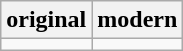<table class="wikitable">
<tr>
<th>original</th>
<th>modern</th>
</tr>
<tr>
<td></td>
<td></td>
</tr>
</table>
